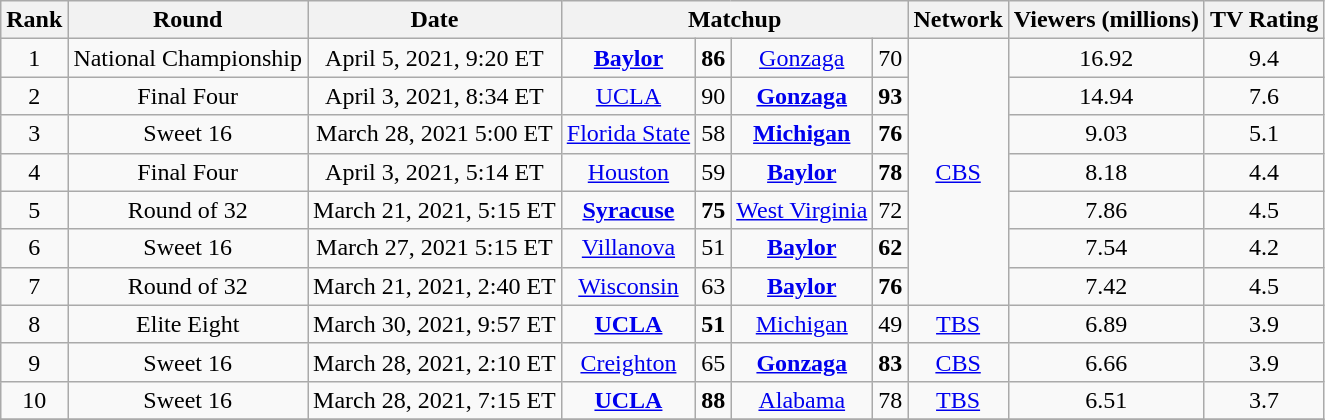<table class="wikitable" style="text-align:center;">
<tr>
<th>Rank</th>
<th>Round</th>
<th>Date</th>
<th colspan=4>Matchup</th>
<th>Network</th>
<th>Viewers (millions)</th>
<th>TV Rating</th>
</tr>
<tr>
<td>1</td>
<td>National Championship</td>
<td>April 5, 2021, 9:20 ET</td>
<td> <strong><a href='#'>Baylor</a></strong></td>
<td><strong>86</strong></td>
<td> <a href='#'>Gonzaga</a></td>
<td>70</td>
<td rowspan="7"><a href='#'>CBS</a></td>
<td>16.92</td>
<td>9.4</td>
</tr>
<tr>
<td>2</td>
<td>Final Four</td>
<td>April 3, 2021, 8:34 ET</td>
<td> <a href='#'>UCLA</a></td>
<td>90</td>
<td> <strong><a href='#'>Gonzaga</a></strong></td>
<td><strong>93</strong></td>
<td>14.94</td>
<td>7.6</td>
</tr>
<tr>
<td>3</td>
<td>Sweet 16</td>
<td>March 28, 2021 5:00 ET</td>
<td> <a href='#'>Florida State</a></td>
<td>58</td>
<td> <strong><a href='#'>Michigan</a></strong></td>
<td><strong>76</strong></td>
<td>9.03</td>
<td>5.1</td>
</tr>
<tr>
<td>4</td>
<td>Final Four</td>
<td>April 3, 2021, 5:14 ET</td>
<td> <a href='#'>Houston</a></td>
<td>59</td>
<td> <strong><a href='#'>Baylor</a></strong></td>
<td><strong>78</strong></td>
<td>8.18</td>
<td>4.4</td>
</tr>
<tr>
<td>5</td>
<td>Round of 32</td>
<td>March 21, 2021, 5:15 ET</td>
<td> <strong><a href='#'>Syracuse</a></strong></td>
<td><strong>75</strong></td>
<td> <a href='#'>West Virginia</a></td>
<td>72</td>
<td>7.86</td>
<td>4.5</td>
</tr>
<tr>
<td>6</td>
<td>Sweet 16</td>
<td>March 27, 2021 5:15 ET</td>
<td> <a href='#'>Villanova</a></td>
<td>51</td>
<td> <strong><a href='#'>Baylor</a></strong></td>
<td><strong>62</strong></td>
<td>7.54</td>
<td>4.2</td>
</tr>
<tr>
<td>7</td>
<td>Round of 32</td>
<td>March 21, 2021, 2:40 ET</td>
<td> <a href='#'>Wisconsin</a></td>
<td>63</td>
<td> <strong><a href='#'>Baylor</a></strong></td>
<td><strong>76</strong></td>
<td>7.42</td>
<td>4.5</td>
</tr>
<tr>
<td>8</td>
<td>Elite Eight</td>
<td>March 30, 2021, 9:57 ET</td>
<td> <strong><a href='#'>UCLA</a></strong></td>
<td><strong>51</strong></td>
<td> <a href='#'>Michigan</a></td>
<td>49</td>
<td><a href='#'>TBS</a></td>
<td>6.89</td>
<td>3.9</td>
</tr>
<tr>
<td>9</td>
<td>Sweet 16</td>
<td>March 28, 2021, 2:10 ET</td>
<td> <a href='#'>Creighton</a></td>
<td>65</td>
<td> <strong><a href='#'>Gonzaga</a></strong></td>
<td><strong>83</strong></td>
<td><a href='#'>CBS</a></td>
<td>6.66</td>
<td>3.9</td>
</tr>
<tr>
<td>10</td>
<td>Sweet 16</td>
<td>March 28, 2021, 7:15 ET</td>
<td> <strong><a href='#'>UCLA</a></strong></td>
<td><strong>88</strong></td>
<td> <a href='#'>Alabama</a></td>
<td>78</td>
<td><a href='#'>TBS</a></td>
<td>6.51</td>
<td>3.7</td>
</tr>
<tr>
</tr>
</table>
